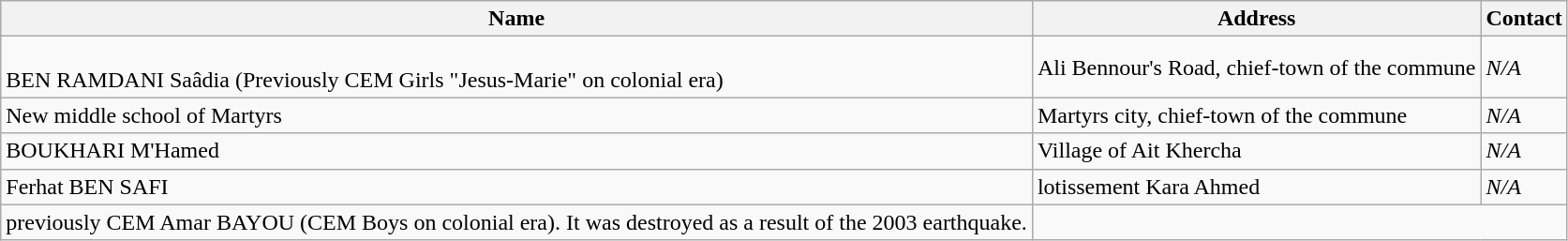<table class="wikitable">
<tr>
<th>Name</th>
<th>Address</th>
<th>Contact</th>
</tr>
<tr>
<td><br>BEN RAMDANI Saâdia (Previously CEM Girls "Jesus-Marie" on colonial era)</td>
<td>Ali Bennour's Road, chief-town of the commune</td>
<td><em>N/A</em></td>
</tr>
<tr>
<td>New middle school of Martyrs</td>
<td>Martyrs city, chief-town of the commune</td>
<td><em>N/A</em></td>
</tr>
<tr>
<td>BOUKHARI M'Hamed</td>
<td>Village of Ait Khercha</td>
<td><em>N/A</em></td>
</tr>
<tr>
<td>Ferhat BEN SAFI</td>
<td>lotissement Kara Ahmed</td>
<td><em>N/A</em></td>
</tr>
<tr>
<td>previously CEM Amar BAYOU (CEM Boys on colonial era). It was destroyed as a result of the 2003 earthquake.</td>
</tr>
</table>
